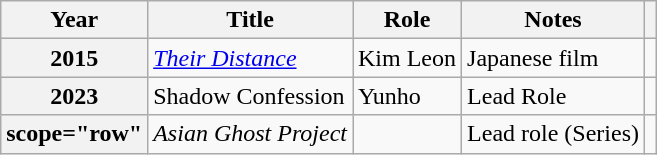<table class="wikitable sortable plainrowheaders">
<tr>
<th>Year</th>
<th>Title</th>
<th>Role</th>
<th>Notes</th>
<th scope="col" class="unsortable"></th>
</tr>
<tr>
<th scope="row">2015</th>
<td><em><a href='#'>Their Distance</a></em></td>
<td>Kim Leon</td>
<td>Japanese film</td>
<td></td>
</tr>
<tr>
<th scope=row>2023</th>
<td>Shadow Confession</td>
<td>Yunho</td>
<td>Lead Role</td>
<td></td>
</tr>
<tr>
<th>scope="row" </th>
<td><em>Asian Ghost Project</em></td>
<td></td>
<td>Lead role (Series)</td>
<td></td>
</tr>
</table>
